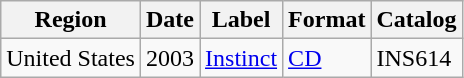<table class="wikitable">
<tr>
<th>Region</th>
<th>Date</th>
<th>Label</th>
<th>Format</th>
<th>Catalog</th>
</tr>
<tr>
<td>United States</td>
<td>2003</td>
<td><a href='#'>Instinct</a></td>
<td><a href='#'>CD</a></td>
<td>INS614</td>
</tr>
</table>
